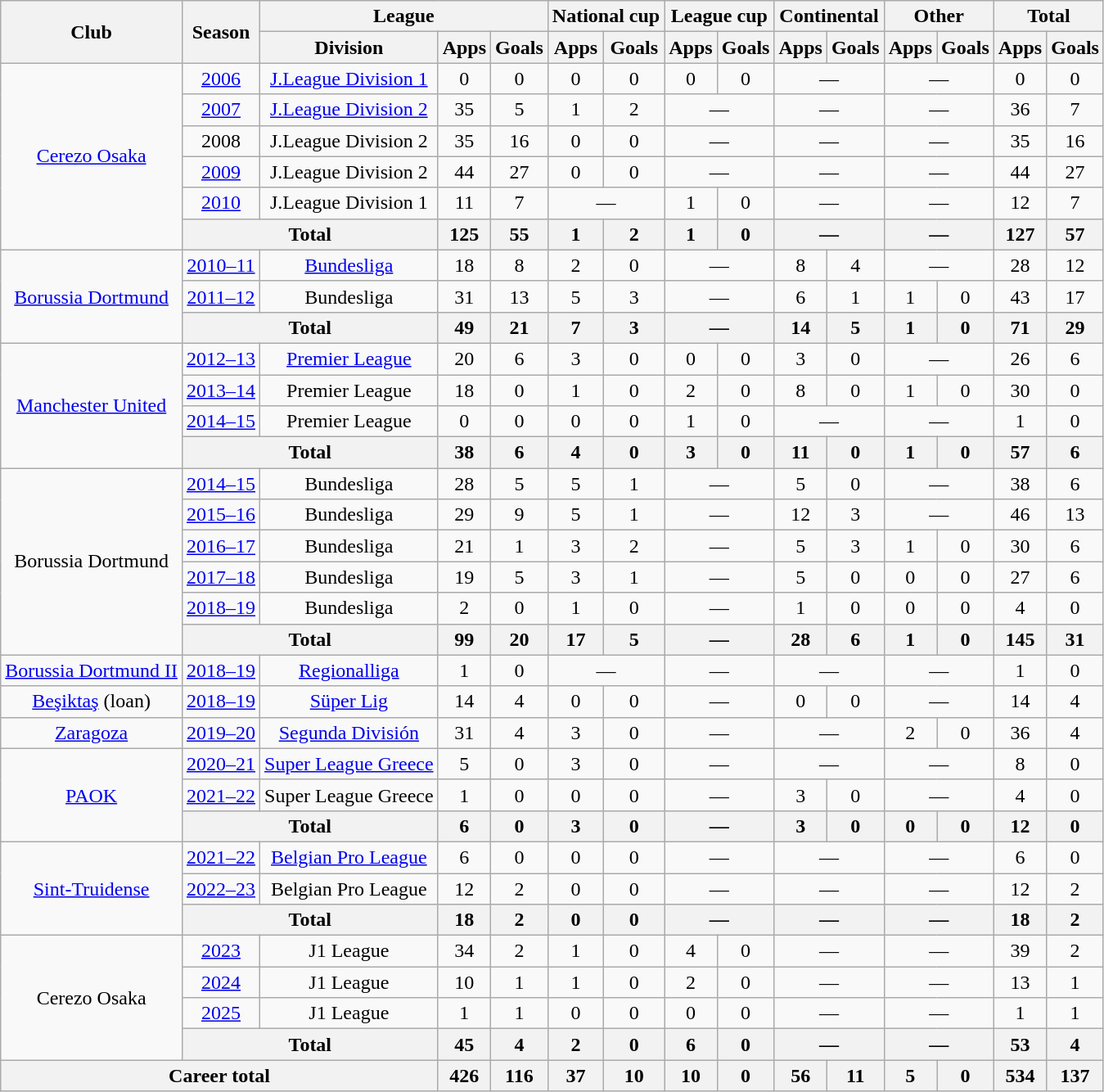<table class="wikitable" style="text-align:center">
<tr>
<th rowspan="2">Club</th>
<th rowspan="2">Season</th>
<th colspan="3">League</th>
<th colspan="2">National cup</th>
<th colspan="2">League cup</th>
<th colspan="2">Continental</th>
<th colspan="2">Other</th>
<th colspan="2">Total</th>
</tr>
<tr>
<th>Division</th>
<th>Apps</th>
<th>Goals</th>
<th>Apps</th>
<th>Goals</th>
<th>Apps</th>
<th>Goals</th>
<th>Apps</th>
<th>Goals</th>
<th>Apps</th>
<th>Goals</th>
<th>Apps</th>
<th>Goals</th>
</tr>
<tr>
<td rowspan="6"><a href='#'>Cerezo Osaka</a></td>
<td><a href='#'>2006</a></td>
<td><a href='#'>J.League Division 1</a></td>
<td>0</td>
<td>0</td>
<td>0</td>
<td>0</td>
<td>0</td>
<td>0</td>
<td colspan="2">—</td>
<td colspan="2">—</td>
<td>0</td>
<td>0</td>
</tr>
<tr>
<td><a href='#'>2007</a></td>
<td><a href='#'>J.League Division 2</a></td>
<td>35</td>
<td>5</td>
<td>1</td>
<td>2</td>
<td colspan="2">—</td>
<td colspan="2">—</td>
<td colspan="2">—</td>
<td>36</td>
<td>7</td>
</tr>
<tr>
<td>2008</td>
<td>J.League Division 2</td>
<td>35</td>
<td>16</td>
<td>0</td>
<td>0</td>
<td colspan="2">—</td>
<td colspan="2">—</td>
<td colspan="2">—</td>
<td>35</td>
<td>16</td>
</tr>
<tr>
<td><a href='#'>2009</a></td>
<td>J.League Division 2</td>
<td>44</td>
<td>27</td>
<td>0</td>
<td>0</td>
<td colspan="2">—</td>
<td colspan="2">—</td>
<td colspan="2">—</td>
<td>44</td>
<td>27</td>
</tr>
<tr>
<td><a href='#'>2010</a></td>
<td>J.League Division 1</td>
<td>11</td>
<td>7</td>
<td colspan="2">—</td>
<td>1</td>
<td>0</td>
<td colspan="2">—</td>
<td colspan="2">—</td>
<td>12</td>
<td>7</td>
</tr>
<tr>
<th colspan="2">Total</th>
<th>125</th>
<th>55</th>
<th>1</th>
<th>2</th>
<th>1</th>
<th>0</th>
<th colspan="2">—</th>
<th colspan="2">—</th>
<th>127</th>
<th>57</th>
</tr>
<tr>
<td rowspan="3"><a href='#'>Borussia Dortmund</a></td>
<td><a href='#'>2010–11</a></td>
<td><a href='#'>Bundesliga</a></td>
<td>18</td>
<td>8</td>
<td>2</td>
<td>0</td>
<td colspan="2">—</td>
<td>8</td>
<td>4</td>
<td colspan="2">—</td>
<td>28</td>
<td>12</td>
</tr>
<tr>
<td><a href='#'>2011–12</a></td>
<td>Bundesliga</td>
<td>31</td>
<td>13</td>
<td>5</td>
<td>3</td>
<td colspan="2">—</td>
<td>6</td>
<td>1</td>
<td>1</td>
<td>0</td>
<td>43</td>
<td>17</td>
</tr>
<tr>
<th colspan="2">Total</th>
<th>49</th>
<th>21</th>
<th>7</th>
<th>3</th>
<th colspan="2">—</th>
<th>14</th>
<th>5</th>
<th>1</th>
<th>0</th>
<th>71</th>
<th>29</th>
</tr>
<tr>
<td rowspan="4"><a href='#'>Manchester United</a></td>
<td><a href='#'>2012–13</a></td>
<td><a href='#'>Premier League</a></td>
<td>20</td>
<td>6</td>
<td>3</td>
<td>0</td>
<td>0</td>
<td>0</td>
<td>3</td>
<td>0</td>
<td colspan="2">—</td>
<td>26</td>
<td>6</td>
</tr>
<tr>
<td><a href='#'>2013–14</a></td>
<td>Premier League</td>
<td>18</td>
<td>0</td>
<td>1</td>
<td>0</td>
<td>2</td>
<td>0</td>
<td>8</td>
<td>0</td>
<td>1</td>
<td>0</td>
<td>30</td>
<td>0</td>
</tr>
<tr>
<td><a href='#'>2014–15</a></td>
<td>Premier League</td>
<td>0</td>
<td>0</td>
<td>0</td>
<td>0</td>
<td>1</td>
<td>0</td>
<td colspan="2">—</td>
<td colspan="2">—</td>
<td>1</td>
<td>0</td>
</tr>
<tr>
<th colspan="2">Total</th>
<th>38</th>
<th>6</th>
<th>4</th>
<th>0</th>
<th>3</th>
<th>0</th>
<th>11</th>
<th>0</th>
<th>1</th>
<th>0</th>
<th>57</th>
<th>6</th>
</tr>
<tr>
<td rowspan="6">Borussia Dortmund</td>
<td><a href='#'>2014–15</a></td>
<td>Bundesliga</td>
<td>28</td>
<td>5</td>
<td>5</td>
<td>1</td>
<td colspan="2">—</td>
<td>5</td>
<td>0</td>
<td colspan="2">—</td>
<td>38</td>
<td>6</td>
</tr>
<tr>
<td><a href='#'>2015–16</a></td>
<td>Bundesliga</td>
<td>29</td>
<td>9</td>
<td>5</td>
<td>1</td>
<td colspan="2">—</td>
<td>12</td>
<td>3</td>
<td colspan="2">—</td>
<td>46</td>
<td>13</td>
</tr>
<tr>
<td><a href='#'>2016–17</a></td>
<td>Bundesliga</td>
<td>21</td>
<td>1</td>
<td>3</td>
<td>2</td>
<td colspan="2">—</td>
<td>5</td>
<td>3</td>
<td>1</td>
<td>0</td>
<td>30</td>
<td>6</td>
</tr>
<tr>
<td><a href='#'>2017–18</a></td>
<td>Bundesliga</td>
<td>19</td>
<td>5</td>
<td>3</td>
<td>1</td>
<td colspan="2">—</td>
<td>5</td>
<td>0</td>
<td>0</td>
<td>0</td>
<td>27</td>
<td>6</td>
</tr>
<tr>
<td><a href='#'>2018–19</a></td>
<td>Bundesliga</td>
<td>2</td>
<td>0</td>
<td>1</td>
<td>0</td>
<td colspan="2">—</td>
<td>1</td>
<td>0</td>
<td>0</td>
<td>0</td>
<td>4</td>
<td>0</td>
</tr>
<tr>
<th colspan="2">Total</th>
<th>99</th>
<th>20</th>
<th>17</th>
<th>5</th>
<th colspan="2">—</th>
<th>28</th>
<th>6</th>
<th>1</th>
<th>0</th>
<th>145</th>
<th>31</th>
</tr>
<tr>
<td><a href='#'>Borussia Dortmund II</a></td>
<td><a href='#'>2018–19</a></td>
<td><a href='#'>Regionalliga</a></td>
<td>1</td>
<td>0</td>
<td colspan="2">—</td>
<td colspan="2">—</td>
<td colspan="2">—</td>
<td colspan="2">—</td>
<td>1</td>
<td>0</td>
</tr>
<tr>
<td><a href='#'>Beşiktaş</a> (loan)</td>
<td><a href='#'>2018–19</a></td>
<td><a href='#'>Süper Lig</a></td>
<td>14</td>
<td>4</td>
<td>0</td>
<td>0</td>
<td colspan="2">—</td>
<td>0</td>
<td>0</td>
<td colspan="2">—</td>
<td>14</td>
<td>4</td>
</tr>
<tr>
<td><a href='#'>Zaragoza</a></td>
<td><a href='#'>2019–20</a></td>
<td><a href='#'>Segunda División</a></td>
<td>31</td>
<td>4</td>
<td>3</td>
<td>0</td>
<td colspan="2">—</td>
<td colspan="2">—</td>
<td>2</td>
<td>0</td>
<td>36</td>
<td>4</td>
</tr>
<tr>
<td rowspan="3"><a href='#'>PAOK</a></td>
<td><a href='#'>2020–21</a></td>
<td><a href='#'>Super League Greece</a></td>
<td>5</td>
<td>0</td>
<td>3</td>
<td>0</td>
<td colspan="2">—</td>
<td colspan="2">—</td>
<td colspan="2">—</td>
<td>8</td>
<td>0</td>
</tr>
<tr>
<td><a href='#'>2021–22</a></td>
<td>Super League Greece</td>
<td>1</td>
<td>0</td>
<td>0</td>
<td>0</td>
<td colspan="2">—</td>
<td>3</td>
<td>0</td>
<td colspan="2">—</td>
<td>4</td>
<td>0</td>
</tr>
<tr>
<th colspan="2">Total</th>
<th>6</th>
<th>0</th>
<th>3</th>
<th>0</th>
<th colspan="2">—</th>
<th>3</th>
<th>0</th>
<th>0</th>
<th>0</th>
<th>12</th>
<th>0</th>
</tr>
<tr>
<td rowspan="3"><a href='#'>Sint-Truidense</a></td>
<td><a href='#'>2021–22</a></td>
<td><a href='#'>Belgian Pro League</a></td>
<td>6</td>
<td>0</td>
<td>0</td>
<td>0</td>
<td colspan="2">—</td>
<td colspan="2">—</td>
<td colspan="2">—</td>
<td>6</td>
<td>0</td>
</tr>
<tr>
<td><a href='#'>2022–23</a></td>
<td>Belgian Pro League</td>
<td>12</td>
<td>2</td>
<td>0</td>
<td>0</td>
<td colspan="2">—</td>
<td colspan="2">—</td>
<td colspan="2">—</td>
<td>12</td>
<td>2</td>
</tr>
<tr>
<th colspan="2">Total</th>
<th>18</th>
<th>2</th>
<th>0</th>
<th>0</th>
<th colspan="2">—</th>
<th colspan="2">—</th>
<th colspan="2">—</th>
<th>18</th>
<th>2</th>
</tr>
<tr>
<td rowspan="4">Cerezo Osaka</td>
<td><a href='#'>2023</a></td>
<td>J1 League</td>
<td>34</td>
<td>2</td>
<td>1</td>
<td>0</td>
<td>4</td>
<td>0</td>
<td colspan="2">—</td>
<td colspan="2">—</td>
<td>39</td>
<td>2</td>
</tr>
<tr>
<td><a href='#'>2024</a></td>
<td>J1 League</td>
<td>10</td>
<td>1</td>
<td>1</td>
<td>0</td>
<td>2</td>
<td>0</td>
<td colspan="2">—</td>
<td colspan="2">—</td>
<td>13</td>
<td>1</td>
</tr>
<tr>
<td><a href='#'>2025</a></td>
<td>J1 League</td>
<td>1</td>
<td>1</td>
<td>0</td>
<td>0</td>
<td>0</td>
<td>0</td>
<td colspan="2">—</td>
<td colspan="2">—</td>
<td>1</td>
<td>1</td>
</tr>
<tr>
<th colspan="2">Total</th>
<th>45</th>
<th>4</th>
<th>2</th>
<th>0</th>
<th>6</th>
<th>0</th>
<th colspan="2">—</th>
<th colspan="2">—</th>
<th>53</th>
<th>4</th>
</tr>
<tr>
<th colspan="3">Career total</th>
<th>426</th>
<th>116</th>
<th>37</th>
<th>10</th>
<th>10</th>
<th>0</th>
<th>56</th>
<th>11</th>
<th>5</th>
<th>0</th>
<th>534</th>
<th>137</th>
</tr>
</table>
